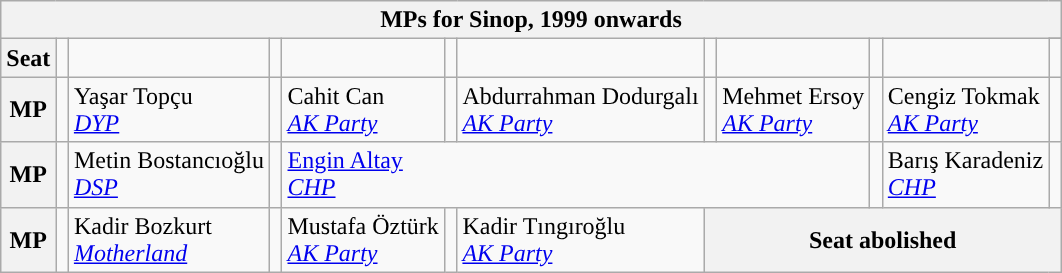<table class="wikitable">
<tr>
<th colspan = 12>MPs for Sinop, 1999 onwards</th>
</tr>
<tr>
<th rowspan = 2>Seat</th>
<td rowspan="2" style="width:1px;"></td>
<td rowspan = 2></td>
<td rowspan="2" style="width:1px;"></td>
<td rowspan = 2></td>
<td rowspan="2" style="width:1px;"></td>
<td rowspan = 2></td>
<td rowspan="2" style="width:1px;"></td>
<td rowspan = 2></td>
<td rowspan="2" style="width:1px;"></td>
<td rowspan = 2></td>
</tr>
<tr>
<td></td>
</tr>
<tr>
<th>MP</th>
<td width=1px style="background-color: "></td>
<td colspan = 1>Yaşar Topçu<br><em><a href='#'>DYP</a></em></td>
<td width=1px style="background-color: "></td>
<td colspan = 1>Cahit Can<br><em><a href='#'>AK Party</a></em></td>
<td width=1px style="background-color: "></td>
<td colspan = 1>Abdurrahman Dodurgalı<br><em><a href='#'>AK Party</a></em></td>
<td width=1px style="background-color: "></td>
<td colspan = 1>Mehmet Ersoy<br><em><a href='#'>AK Party</a></em></td>
<td width=1px style="background-color: "></td>
<td colspan = 1>Cengiz Tokmak<br><em><a href='#'>AK Party</a></em></td>
<td width=1px style="background-color: "></td>
</tr>
<tr>
<th>MP</th>
<td width=1px style="background-color: "></td>
<td colspan = 1>Metin Bostancıoğlu<br><em><a href='#'>DSP</a></em></td>
<td width=1px style="background-color: "></td>
<td colspan = 5><a href='#'>Engin Altay</a><br><em><a href='#'>CHP</a></em></td>
<td width=1px style="background-color: "></td>
<td colspan = 1>Barış Karadeniz<br><em><a href='#'>CHP</a></em></td>
<td width=1px style="background-color: "></td>
</tr>
<tr>
<th>MP</th>
<td width=1px style="background-color: "></td>
<td colspan = 1>Kadir Bozkurt<br><em><a href='#'>Motherland</a></em></td>
<td width=1px style="background-color: "></td>
<td colspan = 1>Mustafa Öztürk<br><em><a href='#'>AK Party</a></em></td>
<td width=1px style="background-color: "></td>
<td colspan = 1>Kadir Tıngıroğlu<br><em><a href='#'>AK Party</a></em></td>
<th colspan = 5>Seat abolished</th>
</tr>
</table>
